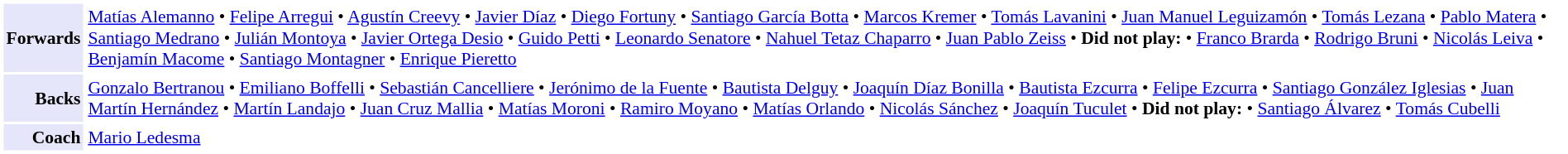<table cellpadding="2" style="border: 1px solid white; font-size:90%;">
<tr>
<td style="text-align:right; background:lavender;"><strong>Forwards</strong></td>
<td style="text-align:left;"><a href='#'>Matías Alemanno</a> • <a href='#'>Felipe Arregui</a> • <a href='#'>Agustín Creevy</a> • <a href='#'>Javier Díaz</a> • <a href='#'>Diego Fortuny</a> • <a href='#'>Santiago García Botta</a> • <a href='#'>Marcos Kremer</a> • <a href='#'>Tomás Lavanini</a> • <a href='#'>Juan Manuel Leguizamón</a> • <a href='#'>Tomás Lezana</a> • <a href='#'>Pablo Matera</a> • <a href='#'>Santiago Medrano</a> • <a href='#'>Julián Montoya</a> • <a href='#'>Javier Ortega Desio</a> • <a href='#'>Guido Petti</a> • <a href='#'>Leonardo Senatore</a> • <a href='#'>Nahuel Tetaz Chaparro</a> • <a href='#'>Juan Pablo Zeiss</a> • <strong>Did not play:</strong> • <a href='#'>Franco Brarda</a> • <a href='#'>Rodrigo Bruni</a> • <a href='#'>Nicolás Leiva</a> • <a href='#'>Benjamín Macome</a> • <a href='#'>Santiago Montagner</a> • <a href='#'>Enrique Pieretto</a></td>
</tr>
<tr>
<td style="text-align:right; background:lavender;"><strong>Backs</strong></td>
<td style="text-align:left;"><a href='#'>Gonzalo Bertranou</a> • <a href='#'>Emiliano Boffelli</a> • <a href='#'>Sebastián Cancelliere</a> • <a href='#'>Jerónimo de la Fuente</a> • <a href='#'>Bautista Delguy</a> • <a href='#'>Joaquín Díaz Bonilla</a> • <a href='#'>Bautista Ezcurra</a> • <a href='#'>Felipe Ezcurra</a> • <a href='#'>Santiago González Iglesias</a> • <a href='#'>Juan Martín Hernández</a> • <a href='#'>Martín Landajo</a> • <a href='#'>Juan Cruz Mallia</a> • <a href='#'>Matías Moroni</a> • <a href='#'>Ramiro Moyano</a> • <a href='#'>Matías Orlando</a> • <a href='#'>Nicolás Sánchez</a> • <a href='#'>Joaquín Tuculet</a> • <strong>Did not play:</strong> • <a href='#'>Santiago Álvarez</a> • <a href='#'>Tomás Cubelli</a></td>
</tr>
<tr>
<td style="text-align:right; background:lavender;"><strong>Coach</strong></td>
<td style="text-align:left;"><a href='#'>Mario Ledesma</a></td>
</tr>
</table>
